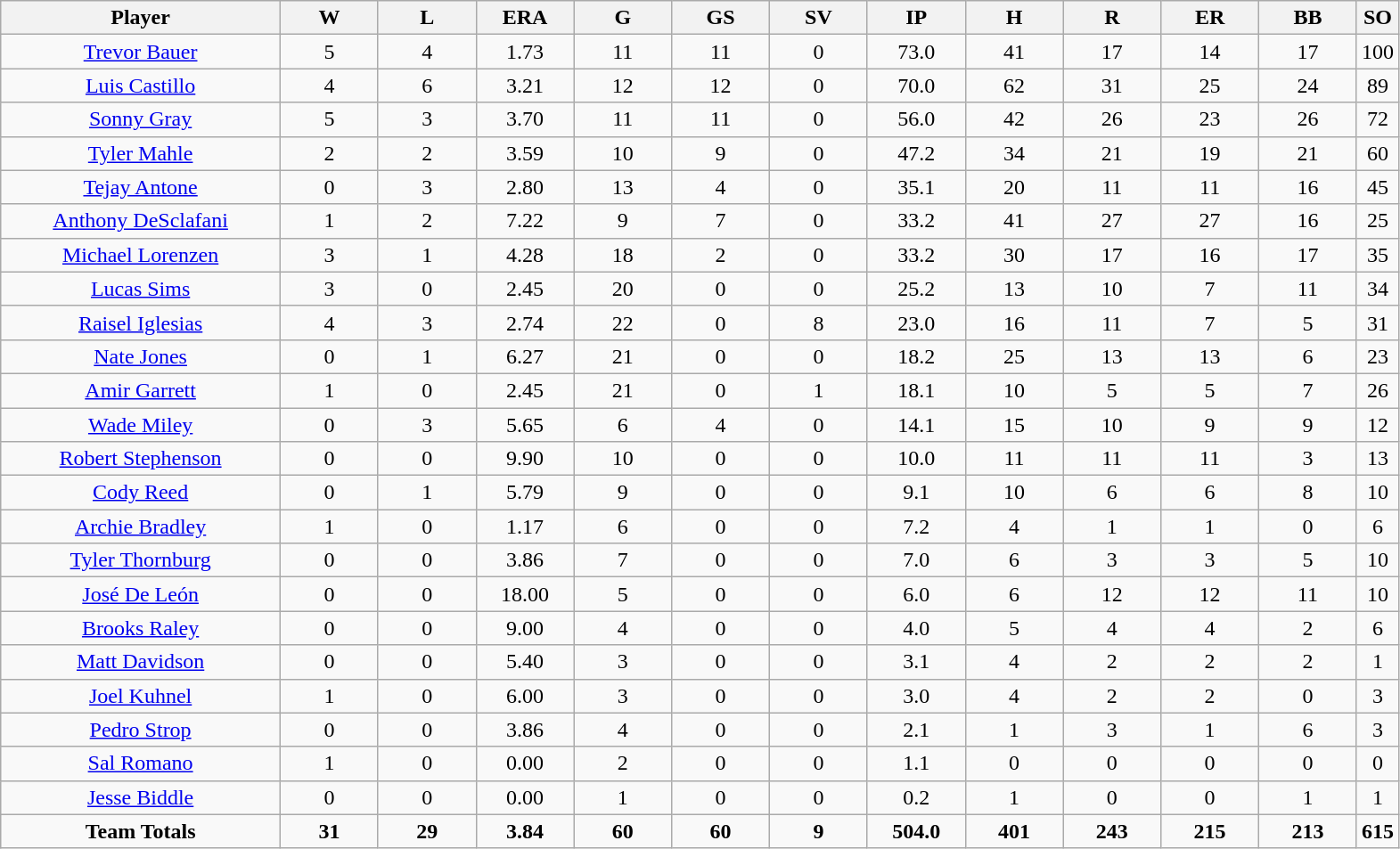<table class=wikitable style="text-align:center">
<tr>
<th bgcolor=#DDDDFF; width="20%">Player</th>
<th bgcolor=#DDDDFF; width="7%">W</th>
<th bgcolor=#DDDDFF; width="7%">L</th>
<th bgcolor=#DDDDFF; width="7%">ERA</th>
<th bgcolor=#DDDDFF; width="7%">G</th>
<th bgcolor=#DDDDFF; width="7%">GS</th>
<th bgcolor=#DDDDFF; width="7%">SV</th>
<th bgcolor=#DDDDFF; width="7%">IP</th>
<th bgcolor=#DDDDFF; width="7%">H</th>
<th bgcolor=#DDDDFF; width="7%">R</th>
<th bgcolor=#DDDDFF; width="7%">ER</th>
<th bgcolor=#DDDDFF; width="7%">BB</th>
<th bgcolor=#DDDDFF; width="7%">SO</th>
</tr>
<tr>
<td><a href='#'>Trevor Bauer</a></td>
<td>5</td>
<td>4</td>
<td>1.73</td>
<td>11</td>
<td>11</td>
<td>0</td>
<td>73.0</td>
<td>41</td>
<td>17</td>
<td>14</td>
<td>17</td>
<td>100</td>
</tr>
<tr>
<td><a href='#'>Luis Castillo</a></td>
<td>4</td>
<td>6</td>
<td>3.21</td>
<td>12</td>
<td>12</td>
<td>0</td>
<td>70.0</td>
<td>62</td>
<td>31</td>
<td>25</td>
<td>24</td>
<td>89</td>
</tr>
<tr>
<td><a href='#'>Sonny Gray</a></td>
<td>5</td>
<td>3</td>
<td>3.70</td>
<td>11</td>
<td>11</td>
<td>0</td>
<td>56.0</td>
<td>42</td>
<td>26</td>
<td>23</td>
<td>26</td>
<td>72</td>
</tr>
<tr>
<td><a href='#'>Tyler Mahle</a></td>
<td>2</td>
<td>2</td>
<td>3.59</td>
<td>10</td>
<td>9</td>
<td>0</td>
<td>47.2</td>
<td>34</td>
<td>21</td>
<td>19</td>
<td>21</td>
<td>60</td>
</tr>
<tr>
<td><a href='#'>Tejay Antone</a></td>
<td>0</td>
<td>3</td>
<td>2.80</td>
<td>13</td>
<td>4</td>
<td>0</td>
<td>35.1</td>
<td>20</td>
<td>11</td>
<td>11</td>
<td>16</td>
<td>45</td>
</tr>
<tr>
<td><a href='#'>Anthony DeSclafani</a></td>
<td>1</td>
<td>2</td>
<td>7.22</td>
<td>9</td>
<td>7</td>
<td>0</td>
<td>33.2</td>
<td>41</td>
<td>27</td>
<td>27</td>
<td>16</td>
<td>25</td>
</tr>
<tr>
<td><a href='#'>Michael Lorenzen</a></td>
<td>3</td>
<td>1</td>
<td>4.28</td>
<td>18</td>
<td>2</td>
<td>0</td>
<td>33.2</td>
<td>30</td>
<td>17</td>
<td>16</td>
<td>17</td>
<td>35</td>
</tr>
<tr>
<td><a href='#'>Lucas Sims</a></td>
<td>3</td>
<td>0</td>
<td>2.45</td>
<td>20</td>
<td>0</td>
<td>0</td>
<td>25.2</td>
<td>13</td>
<td>10</td>
<td>7</td>
<td>11</td>
<td>34</td>
</tr>
<tr>
<td><a href='#'>Raisel Iglesias</a></td>
<td>4</td>
<td>3</td>
<td>2.74</td>
<td>22</td>
<td>0</td>
<td>8</td>
<td>23.0</td>
<td>16</td>
<td>11</td>
<td>7</td>
<td>5</td>
<td>31</td>
</tr>
<tr>
<td><a href='#'>Nate Jones</a></td>
<td>0</td>
<td>1</td>
<td>6.27</td>
<td>21</td>
<td>0</td>
<td>0</td>
<td>18.2</td>
<td>25</td>
<td>13</td>
<td>13</td>
<td>6</td>
<td>23</td>
</tr>
<tr>
<td><a href='#'>Amir Garrett</a></td>
<td>1</td>
<td>0</td>
<td>2.45</td>
<td>21</td>
<td>0</td>
<td>1</td>
<td>18.1</td>
<td>10</td>
<td>5</td>
<td>5</td>
<td>7</td>
<td>26</td>
</tr>
<tr>
<td><a href='#'>Wade Miley</a></td>
<td>0</td>
<td>3</td>
<td>5.65</td>
<td>6</td>
<td>4</td>
<td>0</td>
<td>14.1</td>
<td>15</td>
<td>10</td>
<td>9</td>
<td>9</td>
<td>12</td>
</tr>
<tr>
<td><a href='#'>Robert Stephenson</a></td>
<td>0</td>
<td>0</td>
<td>9.90</td>
<td>10</td>
<td>0</td>
<td>0</td>
<td>10.0</td>
<td>11</td>
<td>11</td>
<td>11</td>
<td>3</td>
<td>13</td>
</tr>
<tr>
<td><a href='#'>Cody Reed</a></td>
<td>0</td>
<td>1</td>
<td>5.79</td>
<td>9</td>
<td>0</td>
<td>0</td>
<td>9.1</td>
<td>10</td>
<td>6</td>
<td>6</td>
<td>8</td>
<td>10</td>
</tr>
<tr>
<td><a href='#'>Archie Bradley</a></td>
<td>1</td>
<td>0</td>
<td>1.17</td>
<td>6</td>
<td>0</td>
<td>0</td>
<td>7.2</td>
<td>4</td>
<td>1</td>
<td>1</td>
<td>0</td>
<td>6</td>
</tr>
<tr>
<td><a href='#'>Tyler Thornburg</a></td>
<td>0</td>
<td>0</td>
<td>3.86</td>
<td>7</td>
<td>0</td>
<td>0</td>
<td>7.0</td>
<td>6</td>
<td>3</td>
<td>3</td>
<td>5</td>
<td>10</td>
</tr>
<tr>
<td><a href='#'>José De León</a></td>
<td>0</td>
<td>0</td>
<td>18.00</td>
<td>5</td>
<td>0</td>
<td>0</td>
<td>6.0</td>
<td>6</td>
<td>12</td>
<td>12</td>
<td>11</td>
<td>10</td>
</tr>
<tr>
<td><a href='#'>Brooks Raley</a></td>
<td>0</td>
<td>0</td>
<td>9.00</td>
<td>4</td>
<td>0</td>
<td>0</td>
<td>4.0</td>
<td>5</td>
<td>4</td>
<td>4</td>
<td>2</td>
<td>6</td>
</tr>
<tr>
<td><a href='#'>Matt Davidson</a></td>
<td>0</td>
<td>0</td>
<td>5.40</td>
<td>3</td>
<td>0</td>
<td>0</td>
<td>3.1</td>
<td>4</td>
<td>2</td>
<td>2</td>
<td>2</td>
<td>1</td>
</tr>
<tr>
<td><a href='#'>Joel Kuhnel</a></td>
<td>1</td>
<td>0</td>
<td>6.00</td>
<td>3</td>
<td>0</td>
<td>0</td>
<td>3.0</td>
<td>4</td>
<td>2</td>
<td>2</td>
<td>0</td>
<td>3</td>
</tr>
<tr>
<td><a href='#'>Pedro Strop</a></td>
<td>0</td>
<td>0</td>
<td>3.86</td>
<td>4</td>
<td>0</td>
<td>0</td>
<td>2.1</td>
<td>1</td>
<td>3</td>
<td>1</td>
<td>6</td>
<td>3</td>
</tr>
<tr>
<td><a href='#'>Sal Romano</a></td>
<td>1</td>
<td>0</td>
<td>0.00</td>
<td>2</td>
<td>0</td>
<td>0</td>
<td>1.1</td>
<td>0</td>
<td>0</td>
<td>0</td>
<td>0</td>
<td>0</td>
</tr>
<tr>
<td><a href='#'>Jesse Biddle</a></td>
<td>0</td>
<td>0</td>
<td>0.00</td>
<td>1</td>
<td>0</td>
<td>0</td>
<td>0.2</td>
<td>1</td>
<td>0</td>
<td>0</td>
<td>1</td>
<td>1</td>
</tr>
<tr>
<td><strong>Team Totals</strong></td>
<td><strong>31</strong></td>
<td><strong>29</strong></td>
<td><strong>3.84</strong></td>
<td><strong>60</strong></td>
<td><strong>60</strong></td>
<td><strong>9</strong></td>
<td><strong>504.0</strong></td>
<td><strong>401</strong></td>
<td><strong>243</strong></td>
<td><strong>215</strong></td>
<td><strong>213</strong></td>
<td><strong>615</strong></td>
</tr>
</table>
